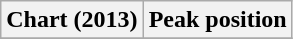<table class="wikitable plainrowheaders">
<tr>
<th>Chart (2013)</th>
<th>Peak position</th>
</tr>
<tr>
</tr>
</table>
